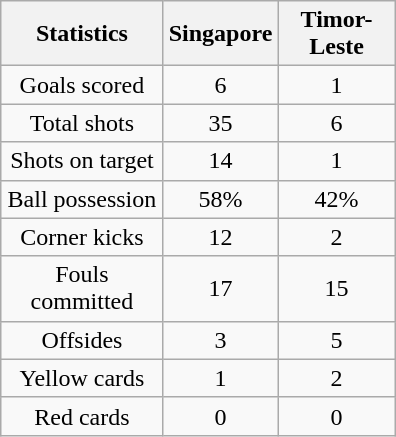<table class="wikitable" style="text-align:center;margin:auto;">
<tr>
<th scope=col width=100>Statistics</th>
<th scope=col width=70>Singapore</th>
<th scope=col width=70>Timor-Leste</th>
</tr>
<tr>
<td>Goals scored</td>
<td>6</td>
<td>1</td>
</tr>
<tr>
<td>Total shots</td>
<td>35</td>
<td>6</td>
</tr>
<tr>
<td>Shots on target</td>
<td>14</td>
<td>1</td>
</tr>
<tr>
<td>Ball possession</td>
<td>58%</td>
<td>42%</td>
</tr>
<tr>
<td>Corner kicks</td>
<td>12</td>
<td>2</td>
</tr>
<tr>
<td>Fouls committed</td>
<td>17</td>
<td>15</td>
</tr>
<tr>
<td>Offsides</td>
<td>3</td>
<td>5</td>
</tr>
<tr>
<td>Yellow cards</td>
<td>1</td>
<td>2</td>
</tr>
<tr>
<td>Red cards</td>
<td>0</td>
<td>0</td>
</tr>
</table>
